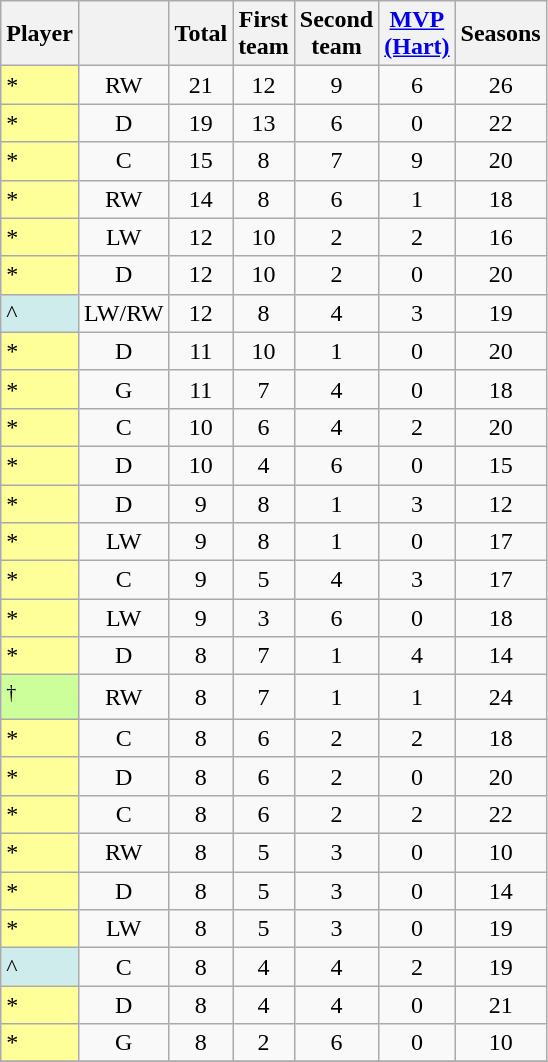<table class="wikitable sortable">
<tr>
<th>Player</th>
<th></th>
<th>Total</th>
<th>First <br> team</th>
<th>Second <br> team</th>
<th><a href='#'>MVP <br> (Hart)</a></th>
<th>Seasons</th>
</tr>
<tr>
<td bgcolor="#FFFF99">*</td>
<td align="center">RW</td>
<td align="center">21</td>
<td align="center">12</td>
<td align="center">9</td>
<td align="center">6</td>
<td align="center">26</td>
</tr>
<tr>
<td bgcolor="FFFF99">*</td>
<td align="center">D</td>
<td align="center">19</td>
<td align="center">13</td>
<td align="center">6</td>
<td align="center">0</td>
<td align="center">22</td>
</tr>
<tr>
<td bgcolor="FFFF99">*</td>
<td align="center">C</td>
<td align=center>15</td>
<td align=center>8</td>
<td align=center>7</td>
<td align=center>9</td>
<td align=center>20</td>
</tr>
<tr>
<td bgcolor="FFFF99">*</td>
<td align="center">RW</td>
<td align="center">14</td>
<td align="center">8</td>
<td align="center">6</td>
<td align="center">1</td>
<td align="center">18</td>
</tr>
<tr>
<td bgcolor="FFFF99">*</td>
<td align="center">LW</td>
<td align="center">12</td>
<td align="center">10</td>
<td align="center">2</td>
<td align="center">2</td>
<td align="center">16</td>
</tr>
<tr>
<td bgcolor="FFFF99">*</td>
<td align="center">D</td>
<td align="center">12</td>
<td align="center">10</td>
<td align="center">2</td>
<td align="center">0</td>
<td align="center">20</td>
</tr>
<tr>
<td bgcolor="CFECEC">^</td>
<td align="center">LW/RW</td>
<td align="center">12</td>
<td align="center">8</td>
<td align="center">4</td>
<td align="center">3</td>
<td align="center">19</td>
</tr>
<tr>
<td bgcolor="FFFF99">*</td>
<td align="center">D</td>
<td align="center">11</td>
<td align="center">10</td>
<td align="center">1</td>
<td align="center">0</td>
<td align="center">20</td>
</tr>
<tr>
<td bgcolor="FFFF99">*</td>
<td align="center">G</td>
<td align="center">11</td>
<td align="center">7</td>
<td align="center">4</td>
<td align="center">0</td>
<td align="center">18</td>
</tr>
<tr>
<td bgcolor="FFFF99">*</td>
<td align="center">C</td>
<td align="center">10</td>
<td align="center">6</td>
<td align="center">4</td>
<td align="center">2</td>
<td align="center">20</td>
</tr>
<tr>
<td bgcolor="FFFF99">*</td>
<td align="center">D</td>
<td align="center">10</td>
<td align="center">4</td>
<td align="center">6</td>
<td align="center">0</td>
<td align="center">15</td>
</tr>
<tr>
<td bgcolor="FFFF99">*</td>
<td align="center">D</td>
<td align="center">9</td>
<td align="center">8</td>
<td align="center">1</td>
<td align="center">3</td>
<td align="center">12</td>
</tr>
<tr>
<td bgcolor="FFFF99">*</td>
<td align="center">LW</td>
<td align="center">9</td>
<td align="center">8</td>
<td align="center">1</td>
<td align="center">0</td>
<td align="center">17</td>
</tr>
<tr>
<td bgcolor="FFFF99">*</td>
<td align="center">C</td>
<td align="center">9</td>
<td align="center">5</td>
<td align="center">4</td>
<td align="center">3</td>
<td align="center">17</td>
</tr>
<tr>
<td bgcolor="FFFF99">*</td>
<td align="center">LW</td>
<td align="center">9</td>
<td align="center">3</td>
<td align="center">6</td>
<td align="center">0</td>
<td align="center">18<br></td>
</tr>
<tr>
<td bgcolor="FFFF99">*</td>
<td align="center">D</td>
<td align="center">8</td>
<td align="center">7</td>
<td align="center">1</td>
<td align="center">4</td>
<td align="center">14</td>
</tr>
<tr>
<td bgcolor="CCFF99"><sup>†</sup></td>
<td align="center">RW</td>
<td align="center">8</td>
<td align="center">7</td>
<td align="center">1</td>
<td align="center">1</td>
<td align="center">24</td>
</tr>
<tr>
<td bgcolor="FFFF99">*</td>
<td align="center">C</td>
<td align="center">8</td>
<td align="center">6</td>
<td align="center">2</td>
<td align="center">2</td>
<td align="center">18</td>
</tr>
<tr>
<td bgcolor="FFFF99">*</td>
<td align="center">D</td>
<td align="center">8</td>
<td align="center">6</td>
<td align="center">2</td>
<td align="center">0</td>
<td align="center">20</td>
</tr>
<tr>
<td bgcolor="FFFF99">*</td>
<td align="center">C</td>
<td align="center">8</td>
<td align="center">6</td>
<td align="center">2</td>
<td align="center">2</td>
<td align="center">22</td>
</tr>
<tr>
<td bgcolor="FFFF99">*</td>
<td align="center">RW</td>
<td align="center">8</td>
<td align="center">5</td>
<td align="center">3</td>
<td align="center">0</td>
<td align="center">10</td>
</tr>
<tr>
<td bgcolor="FFFF99">*</td>
<td align="center">D</td>
<td align="center">8</td>
<td align="center">5</td>
<td align="center">3</td>
<td align="center">0</td>
<td align="center">14</td>
</tr>
<tr>
<td bgcolor="FFFF99">*</td>
<td align="center">LW</td>
<td align="center">8</td>
<td align="center">5</td>
<td align="center">3</td>
<td align="center">0</td>
<td align="center">19</td>
</tr>
<tr>
<td bgcolor="CFECEC">^</td>
<td align="center">C</td>
<td align="center">8</td>
<td align="center">4</td>
<td align="center">4</td>
<td align="center">2</td>
<td align="center">19</td>
</tr>
<tr>
<td bgcolor="FFFF99">*</td>
<td align="center">D</td>
<td align="center">8</td>
<td align="center">4</td>
<td align="center">4</td>
<td align="center">0</td>
<td align="center">21</td>
</tr>
<tr>
<td bgcolor="FFFF99">*</td>
<td align="center">G</td>
<td align="center">8</td>
<td align="center">2</td>
<td align="center">6</td>
<td align="center">0</td>
<td align="center">10</td>
</tr>
<tr>
</tr>
</table>
